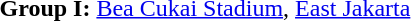<table>
<tr>
<td><strong>Group I:</strong> <a href='#'>Bea Cukai Stadium</a>, <a href='#'>East Jakarta</a><br></td>
</tr>
</table>
